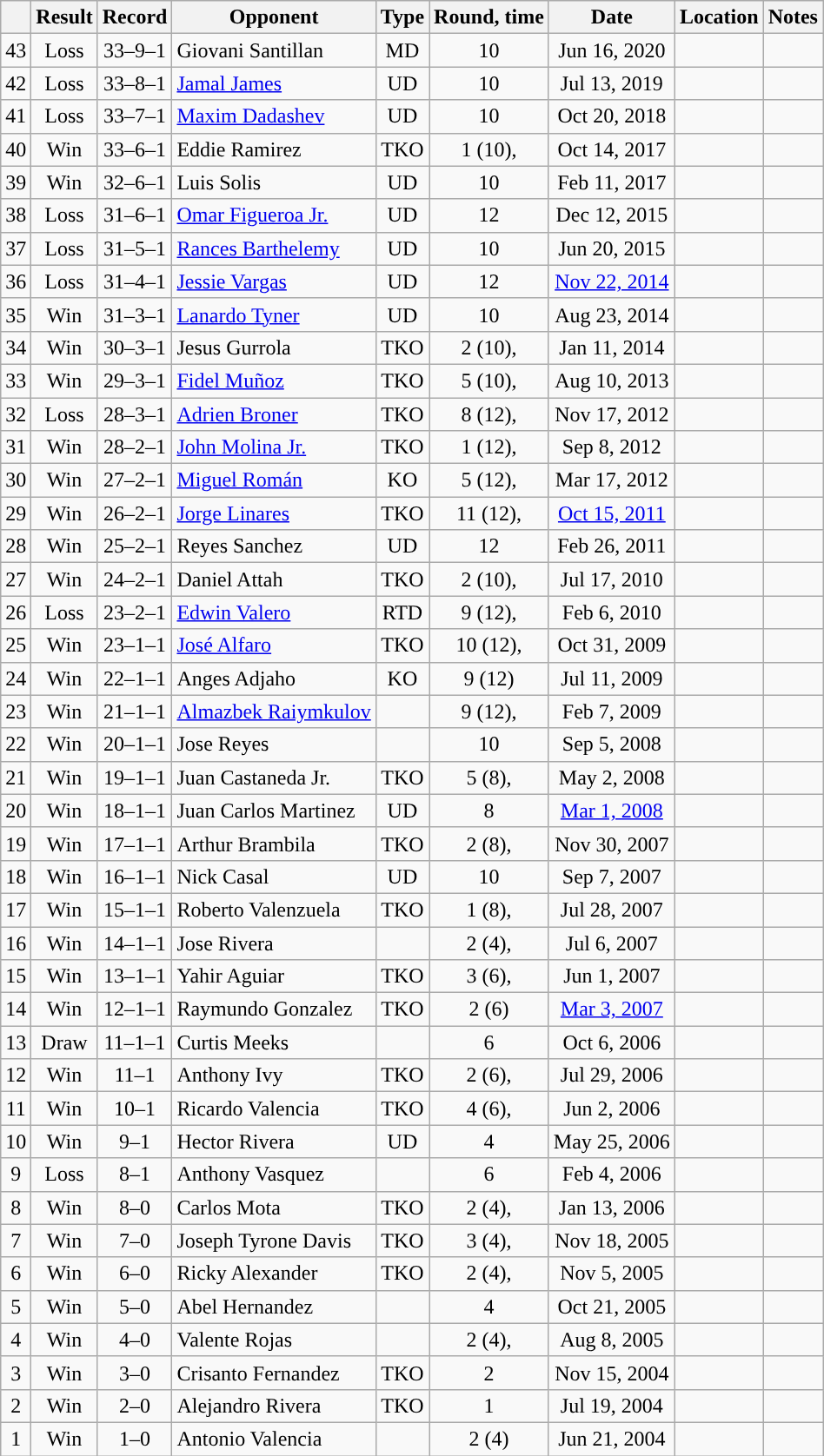<table class="wikitable" style="text-align:center">
<tr>
<th></th>
<th>Result</th>
<th>Record</th>
<th>Opponent</th>
<th>Type</th>
<th>Round, time</th>
<th>Date</th>
<th>Location</th>
<th>Notes</th>
</tr>
<tr>
<td>43</td>
<td>Loss</td>
<td>33–9–1</td>
<td style="text-align:left;">Giovani Santillan</td>
<td>MD</td>
<td>10</td>
<td>Jun 16, 2020</td>
<td style="text-align:left;"></td>
<td></td>
</tr>
<tr>
<td>42</td>
<td>Loss</td>
<td>33–8–1</td>
<td style="text-align:left;"><a href='#'>Jamal James</a></td>
<td>UD</td>
<td>10</td>
<td>Jul 13, 2019</td>
<td style="text-align:left;"></td>
<td></td>
</tr>
<tr>
<td>41</td>
<td>Loss</td>
<td>33–7–1</td>
<td style="text-align:left;"><a href='#'>Maxim Dadashev</a></td>
<td>UD</td>
<td>10</td>
<td>Oct 20, 2018</td>
<td style="text-align:left;"></td>
<td style="text-align:left;"></td>
</tr>
<tr>
<td>40</td>
<td>Win</td>
<td>33–6–1</td>
<td style="text-align:left;">Eddie Ramirez</td>
<td>TKO</td>
<td>1 (10), </td>
<td>Oct 14, 2017</td>
<td style="text-align:left;"></td>
<td></td>
</tr>
<tr>
<td>39</td>
<td>Win</td>
<td>32–6–1</td>
<td style="text-align:left;">Luis Solis</td>
<td>UD</td>
<td>10</td>
<td>Feb 11, 2017</td>
<td style="text-align:left;"></td>
<td></td>
</tr>
<tr>
<td>38</td>
<td>Loss</td>
<td>31–6–1</td>
<td style="text-align:left;"><a href='#'>Omar Figueroa Jr.</a></td>
<td>UD</td>
<td>12</td>
<td>Dec 12, 2015</td>
<td style="text-align:left;"></td>
<td></td>
</tr>
<tr>
<td>37</td>
<td>Loss</td>
<td>31–5–1</td>
<td style="text-align:left;"><a href='#'>Rances Barthelemy</a></td>
<td>UD</td>
<td>10</td>
<td>Jun 20, 2015</td>
<td style="text-align:left;"></td>
<td></td>
</tr>
<tr>
<td>36</td>
<td>Loss</td>
<td>31–4–1</td>
<td style="text-align:left;"><a href='#'>Jessie Vargas</a></td>
<td>UD</td>
<td>12</td>
<td><a href='#'>Nov 22, 2014</a></td>
<td style="text-align:left;"></td>
<td style="text-align:left;"></td>
</tr>
<tr>
<td>35</td>
<td>Win</td>
<td>31–3–1</td>
<td style="text-align:left;"><a href='#'>Lanardo Tyner</a></td>
<td>UD</td>
<td>10</td>
<td>Aug 23, 2014</td>
<td style="text-align:left;"></td>
<td></td>
</tr>
<tr>
<td>34</td>
<td>Win</td>
<td>30–3–1</td>
<td style="text-align:left;">Jesus Gurrola</td>
<td>TKO</td>
<td>2 (10), </td>
<td>Jan 11, 2014</td>
<td style="text-align:left;"></td>
<td></td>
</tr>
<tr>
<td>33</td>
<td>Win</td>
<td>29–3–1</td>
<td style="text-align:left;"><a href='#'>Fidel Muñoz</a></td>
<td>TKO</td>
<td>5 (10), </td>
<td>Aug 10, 2013</td>
<td style="text-align:left;"></td>
<td></td>
</tr>
<tr>
<td>32</td>
<td>Loss</td>
<td>28–3–1</td>
<td style="text-align:left;"><a href='#'>Adrien Broner</a></td>
<td>TKO</td>
<td>8 (12), </td>
<td>Nov 17, 2012</td>
<td style="text-align:left;"></td>
<td style="text-align:left;"></td>
</tr>
<tr>
<td>31</td>
<td>Win</td>
<td>28–2–1</td>
<td style="text-align:left;"><a href='#'>John Molina Jr.</a></td>
<td>TKO</td>
<td>1 (12), </td>
<td>Sep 8, 2012</td>
<td style="text-align:left;"></td>
<td style="text-align:left;"></td>
</tr>
<tr>
<td>30</td>
<td>Win</td>
<td>27–2–1</td>
<td style="text-align:left;"><a href='#'>Miguel Román</a></td>
<td>KO</td>
<td>5 (12), </td>
<td>Mar 17, 2012</td>
<td style="text-align:left;"></td>
<td style="text-align:left;"></td>
</tr>
<tr>
<td>29</td>
<td>Win</td>
<td>26–2–1</td>
<td style="text-align:left;"><a href='#'>Jorge Linares</a></td>
<td>TKO</td>
<td>11 (12), </td>
<td><a href='#'>Oct 15, 2011</a></td>
<td style="text-align:left;"></td>
<td style="text-align:left;"></td>
</tr>
<tr>
<td>28</td>
<td>Win</td>
<td>25–2–1</td>
<td style="text-align:left;">Reyes Sanchez</td>
<td>UD</td>
<td>12</td>
<td>Feb 26, 2011</td>
<td style="text-align:left;"></td>
<td style="text-align:left;"></td>
</tr>
<tr>
<td>27</td>
<td>Win</td>
<td>24–2–1</td>
<td style="text-align:left;">Daniel Attah</td>
<td>TKO</td>
<td>2 (10), </td>
<td>Jul 17, 2010</td>
<td style="text-align:left;"></td>
<td></td>
</tr>
<tr>
<td>26</td>
<td>Loss</td>
<td>23–2–1</td>
<td style="text-align:left;"><a href='#'>Edwin Valero</a></td>
<td>RTD</td>
<td>9 (12), </td>
<td>Feb 6, 2010</td>
<td style="text-align:left;"></td>
<td style="text-align:left;"></td>
</tr>
<tr>
<td>25</td>
<td>Win</td>
<td>23–1–1</td>
<td style="text-align:left;"><a href='#'>José Alfaro</a></td>
<td>TKO</td>
<td>10 (12), </td>
<td>Oct 31, 2009</td>
<td style="text-align:left;"></td>
<td style="text-align:left;"></td>
</tr>
<tr>
<td>24</td>
<td>Win</td>
<td>22–1–1</td>
<td style="text-align:left;">Anges Adjaho</td>
<td>KO</td>
<td>9 (12)</td>
<td>Jul 11, 2009</td>
<td style="text-align:left;"></td>
<td></td>
</tr>
<tr>
<td>23</td>
<td>Win</td>
<td>21–1–1</td>
<td style="text-align:left;"><a href='#'>Almazbek Raiymkulov</a></td>
<td></td>
<td>9 (12), </td>
<td>Feb 7, 2009</td>
<td style="text-align:left;"></td>
<td style="text-align:left;"></td>
</tr>
<tr>
<td>22</td>
<td>Win</td>
<td>20–1–1</td>
<td style="text-align:left;">Jose Reyes</td>
<td></td>
<td>10</td>
<td>Sep 5, 2008</td>
<td style="text-align:left;"></td>
<td></td>
</tr>
<tr>
<td>21</td>
<td>Win</td>
<td>19–1–1</td>
<td style="text-align:left;">Juan Castaneda Jr.</td>
<td>TKO</td>
<td>5 (8), </td>
<td>May 2, 2008</td>
<td style="text-align:left;"></td>
<td></td>
</tr>
<tr>
<td>20</td>
<td>Win</td>
<td>18–1–1</td>
<td style="text-align:left;">Juan Carlos Martinez</td>
<td>UD</td>
<td>8</td>
<td><a href='#'>Mar 1, 2008</a></td>
<td style="text-align:left;"></td>
<td></td>
</tr>
<tr>
<td>19</td>
<td>Win</td>
<td>17–1–1</td>
<td style="text-align:left;">Arthur Brambila</td>
<td>TKO</td>
<td>2 (8), </td>
<td>Nov 30, 2007</td>
<td style="text-align:left;"></td>
<td></td>
</tr>
<tr>
<td>18</td>
<td>Win</td>
<td>16–1–1</td>
<td style="text-align:left;">Nick Casal</td>
<td>UD</td>
<td>10</td>
<td>Sep 7, 2007</td>
<td style="text-align:left;"></td>
<td></td>
</tr>
<tr>
<td>17</td>
<td>Win</td>
<td>15–1–1</td>
<td style="text-align:left;">Roberto Valenzuela</td>
<td>TKO</td>
<td>1 (8), </td>
<td>Jul 28, 2007</td>
<td style="text-align:left;"></td>
<td></td>
</tr>
<tr>
<td>16</td>
<td>Win</td>
<td>14–1–1</td>
<td style="text-align:left;">Jose Rivera</td>
<td></td>
<td>2 (4), </td>
<td>Jul 6, 2007</td>
<td style="text-align:left;"></td>
<td></td>
</tr>
<tr>
<td>15</td>
<td>Win</td>
<td>13–1–1</td>
<td style="text-align:left;">Yahir Aguiar</td>
<td>TKO</td>
<td>3 (6), </td>
<td>Jun 1, 2007</td>
<td style="text-align:left;"></td>
<td></td>
</tr>
<tr>
<td>14</td>
<td>Win</td>
<td>12–1–1</td>
<td style="text-align:left;">Raymundo Gonzalez</td>
<td>TKO</td>
<td>2 (6)</td>
<td><a href='#'>Mar 3, 2007</a></td>
<td style="text-align:left;"></td>
<td></td>
</tr>
<tr>
<td>13</td>
<td>Draw</td>
<td>11–1–1</td>
<td style="text-align:left;">Curtis Meeks</td>
<td></td>
<td>6</td>
<td>Oct 6, 2006</td>
<td style="text-align:left;"></td>
<td></td>
</tr>
<tr>
<td>12</td>
<td>Win</td>
<td>11–1</td>
<td style="text-align:left;">Anthony Ivy</td>
<td>TKO</td>
<td>2 (6), </td>
<td>Jul 29, 2006</td>
<td style="text-align:left;"></td>
<td></td>
</tr>
<tr>
<td>11</td>
<td>Win</td>
<td>10–1</td>
<td style="text-align:left;">Ricardo Valencia</td>
<td>TKO</td>
<td>4 (6), </td>
<td>Jun 2, 2006</td>
<td style="text-align:left;"></td>
<td></td>
</tr>
<tr>
<td>10</td>
<td>Win</td>
<td>9–1</td>
<td style="text-align:left;">Hector Rivera</td>
<td>UD</td>
<td>4</td>
<td>May 25, 2006</td>
<td style="text-align:left;"></td>
<td></td>
</tr>
<tr>
<td>9</td>
<td>Loss</td>
<td>8–1</td>
<td style="text-align:left;">Anthony Vasquez</td>
<td></td>
<td>6</td>
<td>Feb 4, 2006</td>
<td style="text-align:left;"></td>
<td></td>
</tr>
<tr>
<td>8</td>
<td>Win</td>
<td>8–0</td>
<td style="text-align:left;">Carlos Mota</td>
<td>TKO</td>
<td>2 (4), </td>
<td>Jan 13, 2006</td>
<td style="text-align:left;"></td>
<td></td>
</tr>
<tr>
<td>7</td>
<td>Win</td>
<td>7–0</td>
<td style="text-align:left;">Joseph Tyrone Davis</td>
<td>TKO</td>
<td>3 (4), </td>
<td>Nov 18, 2005</td>
<td style="text-align:left;"></td>
<td></td>
</tr>
<tr>
<td>6</td>
<td>Win</td>
<td>6–0</td>
<td style="text-align:left;">Ricky Alexander</td>
<td>TKO</td>
<td>2 (4), </td>
<td>Nov 5, 2005</td>
<td style="text-align:left;"></td>
<td></td>
</tr>
<tr>
<td>5</td>
<td>Win</td>
<td>5–0</td>
<td style="text-align:left;">Abel Hernandez</td>
<td></td>
<td>4</td>
<td>Oct 21, 2005</td>
<td style="text-align:left;"></td>
<td></td>
</tr>
<tr>
<td>4</td>
<td>Win</td>
<td>4–0</td>
<td style="text-align:left;">Valente Rojas</td>
<td></td>
<td>2 (4), </td>
<td>Aug 8, 2005</td>
<td style="text-align:left;"></td>
<td></td>
</tr>
<tr>
<td>3</td>
<td>Win</td>
<td>3–0</td>
<td style="text-align:left;">Crisanto Fernandez</td>
<td>TKO</td>
<td>2</td>
<td>Nov 15, 2004</td>
<td style="text-align:left;"></td>
<td></td>
</tr>
<tr>
<td>2</td>
<td>Win</td>
<td>2–0</td>
<td style="text-align:left;">Alejandro Rivera</td>
<td>TKO</td>
<td>1</td>
<td>Jul 19, 2004</td>
<td style="text-align:left;"></td>
<td></td>
</tr>
<tr>
<td>1</td>
<td>Win</td>
<td>1–0</td>
<td style="text-align:left;">Antonio Valencia</td>
<td></td>
<td>2 (4)</td>
<td>Jun 21, 2004</td>
<td style="text-align:left;"></td>
<td></td>
</tr>
</table>
